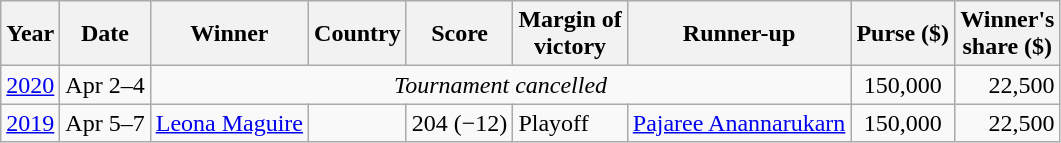<table class="wikitable">
<tr>
<th>Year</th>
<th>Date</th>
<th>Winner</th>
<th>Country</th>
<th>Score</th>
<th>Margin of<br>victory</th>
<th>Runner-up</th>
<th>Purse ($)</th>
<th>Winner's<br>share ($)</th>
</tr>
<tr>
<td><a href='#'>2020</a></td>
<td>Apr 2–4</td>
<td colspan=5 align=center><em>Tournament cancelled</em></td>
<td align=center>150,000</td>
<td align=right>22,500</td>
</tr>
<tr>
<td><a href='#'>2019</a></td>
<td>Apr 5–7</td>
<td><a href='#'>Leona Maguire</a></td>
<td></td>
<td>204 (−12)</td>
<td>Playoff</td>
<td> <a href='#'>Pajaree Anannarukarn</a></td>
<td align=center>150,000</td>
<td align=right>22,500</td>
</tr>
</table>
